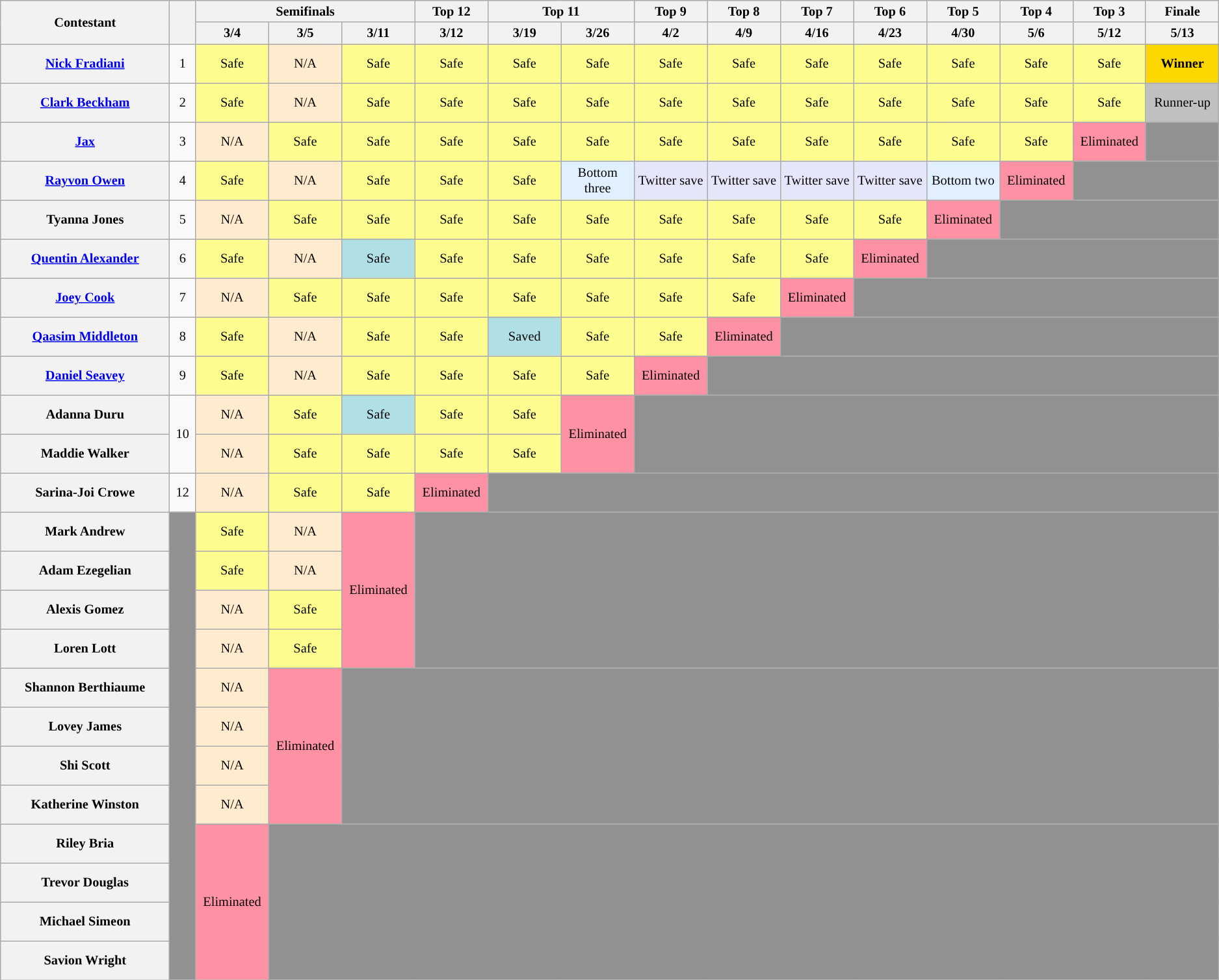<table class="wikitable" style="text-align:center; font-size:85%;">
<tr>
<th scope="col" rowspan="2">Contestant</th>
<th scope="col" rowspan="2"></th>
<th colspan="3" scope="col" style="width:18%;">Semifinals</th>
<th scope="col" style="width:6%;">Top 12</th>
<th scope="col" colspan=2 style="width:12%;">Top 11</th>
<th scope="col" style="width:6%;">Top 9</th>
<th scope="col" style="width:6%;">Top 8</th>
<th scope="col" style="width:6%;">Top 7</th>
<th scope="col" style="width:6%;">Top 6</th>
<th scope="col" style="width:6%;">Top 5</th>
<th scope="col" style="width:6%;">Top 4</th>
<th scope="col" style="width:6%;">Top 3</th>
<th scope="col" style="width:6%;">Finale</th>
</tr>
<tr>
<th>3/4</th>
<th>3/5</th>
<th>3/11</th>
<th>3/12</th>
<th scope="col" style="width:6%;">3/19</th>
<th scope="col" style="width:6%;">3/26</th>
<th>4/2</th>
<th>4/9</th>
<th>4/16</th>
<th>4/23</th>
<th>4/30</th>
<th>5/6</th>
<th>5/12</th>
<th>5/13</th>
</tr>
<tr style="height:40px">
<th scope="row"><a href='#'>Nick Fradiani</a></th>
<td>1</td>
<td style="background:#FDFC8F;">Safe</td>
<td style="background:#FFEBCD;">N/A</td>
<td style="background:#FDFC8F;">Safe</td>
<td style="background:#FDFC8F;">Safe</td>
<td style="background:#FDFC8F;">Safe</td>
<td style="background:#FDFC8F;">Safe</td>
<td style="background:#FDFC8F;">Safe</td>
<td style="background:#FDFC8F;">Safe</td>
<td style="background:#FDFC8F;">Safe</td>
<td style="background:#FDFC8F;">Safe</td>
<td style="background:#FDFC8F;">Safe</td>
<td style="background:#FDFC8F;">Safe</td>
<td style="background:#FDFC8F;">Safe</td>
<td style="background:gold;"><strong>Winner</strong></td>
</tr>
<tr style="height:40px">
<th scope="row"><a href='#'>Clark Beckham</a></th>
<td>2</td>
<td style="background:#FDFC8F;">Safe</td>
<td style="background:#FFEBCD;">N/A</td>
<td style="background:#FDFC8F;">Safe</td>
<td style="background:#FDFC8F;">Safe</td>
<td style="background:#FDFC8F;">Safe</td>
<td style="background:#FDFC8F;">Safe</td>
<td style="background:#FDFC8F;">Safe</td>
<td style="background:#FDFC8F;">Safe</td>
<td style="background:#FDFC8F;">Safe</td>
<td style="background:#FDFC8F;">Safe</td>
<td style="background:#FDFC8F;">Safe</td>
<td style="background:#FDFC8F;">Safe</td>
<td style="background:#FDFC8F;">Safe</td>
<td style="background:silver;">Runner-up</td>
</tr>
<tr style="height:40px">
<th scope="row"><a href='#'>Jax</a></th>
<td>3</td>
<td style="background:#FFEBCD;">N/A</td>
<td style="background:#FDFC8F;">Safe</td>
<td style="background:#FDFC8F;">Safe</td>
<td style="background:#FDFC8F;">Safe</td>
<td style="background:#FDFC8F;">Safe</td>
<td style="background:#FDFC8F;">Safe</td>
<td style="background:#FDFC8F;">Safe</td>
<td style="background:#FDFC8F;">Safe</td>
<td style="background:#FDFC8F;">Safe</td>
<td style="background:#FDFC8F;">Safe</td>
<td style="background:#FDFC8F;">Safe</td>
<td style="background:#FDFC8F;">Safe</td>
<td style="background:#FF91A4">Eliminated</td>
<td style="background:#919191"></td>
</tr>
<tr style="height:40px">
<th scope="row"><a href='#'>Rayvon Owen</a></th>
<td>4</td>
<td style="background:#FDFC8F;">Safe</td>
<td style="background:#FFEBCD;">N/A</td>
<td style="background:#FDFC8F;">Safe</td>
<td style="background:#FDFC8F;">Safe</td>
<td style="background:#FDFC8F;">Safe</td>
<td style="background:#e0f0ff">Bottom three</td>
<td style="background:lavender">Twitter save</td>
<td style="background:lavender">Twitter save</td>
<td style="background:lavender">Twitter save</td>
<td style="background:lavender">Twitter save</td>
<td style="background:#e0f0ff">Bottom two</td>
<td style="background:#FF91A4">Eliminated</td>
<td colspan="2" style="background:#919191"></td>
</tr>
<tr style="height:40px">
<th scope="row">Tyanna Jones</th>
<td>5</td>
<td style="background:#FFEBCD;">N/A</td>
<td style="background:#FDFC8F;">Safe</td>
<td style="background:#FDFC8F;">Safe</td>
<td style="background:#FDFC8F;">Safe</td>
<td style="background:#FDFC8F;">Safe</td>
<td style="background:#FDFC8F;">Safe</td>
<td style="background:#FDFC8F;">Safe</td>
<td style="background:#FDFC8F;">Safe</td>
<td style="background:#FDFC8F;">Safe</td>
<td style="background:#FDFC8F;">Safe</td>
<td style="background:#FF91A4">Eliminated</td>
<td colspan="3" style="background:#919191"></td>
</tr>
<tr style="height:40px">
<th scope="row"><a href='#'>Quentin Alexander</a></th>
<td>6</td>
<td style="background:#FDFC8F;">Safe</td>
<td style="background:#FFEBCD;">N/A</td>
<td style="background:#B0E0E6">Safe</td>
<td style="background:#FDFC8F;">Safe</td>
<td style="background:#FDFC8F;">Safe</td>
<td style="background:#FDFC8F;">Safe</td>
<td style="background:#FDFC8F;">Safe</td>
<td style="background:#FDFC8F;">Safe</td>
<td style="background:#FDFC8F;">Safe</td>
<td style="background:#FF91A4">Eliminated</td>
<td colspan="4" style="background:#919191"></td>
</tr>
<tr style="height:40px">
<th scope="row"><a href='#'>Joey Cook</a></th>
<td>7</td>
<td style="background:#FFEBCD;">N/A</td>
<td style="background:#FDFC8F;">Safe</td>
<td style="background:#FDFC8F;">Safe</td>
<td style="background:#FDFC8F;">Safe</td>
<td style="background:#FDFC8F;">Safe</td>
<td style="background:#FDFC8F;">Safe</td>
<td style="background:#FDFC8F;">Safe</td>
<td style="background:#FDFC8F;">Safe</td>
<td style="background:#FF91A4">Eliminated</td>
<td colspan="5" style="background:#919191"></td>
</tr>
<tr style="height:40px">
<th scope="row"><a href='#'>Qaasim Middleton</a></th>
<td>8</td>
<td style="background:#FDFC8F;">Safe</td>
<td style="background:#FFEBCD;">N/A</td>
<td style="background:#FDFC8F;">Safe</td>
<td style="background:#FDFC8F;">Safe</td>
<td style="background:#B0E0E6;">Saved</td>
<td style="background:#FDFC8F;">Safe</td>
<td style="background:#FDFC8F;">Safe</td>
<td style="background:#FF91A4">Eliminated</td>
<td colspan="6" style="background:#919191"></td>
</tr>
<tr style="height:40px">
<th scope="row"><a href='#'>Daniel Seavey</a></th>
<td>9</td>
<td style="background:#FDFC8F;">Safe</td>
<td style="background:#FFEBCD;">N/A</td>
<td style="background:#FDFC8F;">Safe</td>
<td style="background:#FDFC8F;">Safe</td>
<td style="background:#FDFC8F;">Safe</td>
<td style="background:#FDFC8F;">Safe</td>
<td style="background:#FF91A4">Eliminated</td>
<td colspan="7" style="background:#919191"></td>
</tr>
<tr style="height:40px">
<th scope="row">Adanna Duru</th>
<td rowspan="2">10</td>
<td style="background:#FFEBCD;">N/A</td>
<td style="background:#FDFC8F;">Safe</td>
<td style="background:#B0E0E6">Safe</td>
<td style="background:#FDFC8F;">Safe</td>
<td style="background:#FDFC8F;">Safe</td>
<td rowspan=2 style="background:#FF91A4">Eliminated</td>
<td colspan="8" rowspan="2" style="background:#919191"></td>
</tr>
<tr style="height:40px">
<th scope="row">Maddie Walker</th>
<td style="background:#FFEBCD;">N/A</td>
<td style="background:#FDFC8F;">Safe</td>
<td style="background:#FDFC8F;">Safe</td>
<td style="background:#FDFC8F;">Safe</td>
<td style="background:#FDFC8F;">Safe</td>
</tr>
<tr style="height:40px">
<th scope="row">Sarina-Joi Crowe</th>
<td>12</td>
<td style="background:#FFEBCD;">N/A</td>
<td style="background:#FDFC8F;">Safe</td>
<td style="background:#FDFC8F;">Safe</td>
<td style="background:#FF91A4">Eliminated</td>
<td colspan="10" style="background:#919191"></td>
</tr>
<tr style="height:40px">
<th scope="row">Mark Andrew</th>
<td rowspan="12" bgcolor="919191"></td>
<td style="background:#FDFC8F;">Safe</td>
<td style="background:#FFEBCD;">N/A</td>
<td rowspan=4 style="background:#FF91A4">Eliminated</td>
<td colspan="11" rowspan="4" style="background:#919191"></td>
</tr>
<tr style="height:40px">
<th scope="row">Adam Ezegelian</th>
<td style="background:#FDFC8F;">Safe</td>
<td style="background:#FFEBCD;">N/A</td>
</tr>
<tr style="height:40px">
<th scope="row">Alexis Gomez</th>
<td style="background:#FFEBCD;">N/A</td>
<td style="background:#FDFC8F;">Safe</td>
</tr>
<tr style="height:40px">
<th scope="row">Loren Lott</th>
<td style="background:#FFEBCD;">N/A</td>
<td style="background:#FDFC8F;">Safe</td>
</tr>
<tr style="height:40px">
<th scope="row">Shannon Berthiaume</th>
<td style="background:#FFEBCD;">N/A</td>
<td rowspan=4 style="background:#FF91A4">Eliminated</td>
<td colspan="12" rowspan="4" style="background:#919191"></td>
</tr>
<tr style="height:40px">
<th scope="row">Lovey James</th>
<td style="background:#FFEBCD;">N/A</td>
</tr>
<tr style="height:40px">
<th scope="row">Shi Scott</th>
<td style="background:#FFEBCD;">N/A</td>
</tr>
<tr style="height:40px">
<th scope="row">Katherine Winston</th>
<td style="background:#FFEBCD;">N/A</td>
</tr>
<tr style="height:40px">
<th scope="row">Riley Bria</th>
<td style="background:#FF91A4;" rowspan="4">Eliminated</td>
<td colspan="13" rowspan="4" style="background:#919191"></td>
</tr>
<tr style="height:40px">
<th scope="row">Trevor Douglas</th>
</tr>
<tr style="height:40px">
<th scope="row">Michael Simeon</th>
</tr>
<tr style="height:40px">
<th scope="row">Savion Wright</th>
</tr>
</table>
